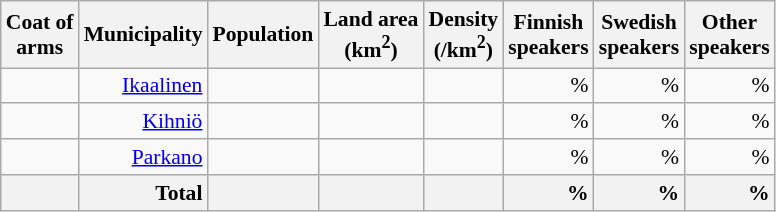<table class="wikitable sortable" style="font-size: 90%; text-align: right; line-height: normal">
<tr>
<th class="unsortable">Coat of<br>arms</th>
<th>Municipality</th>
<th>Population</th>
<th>Land area<br>(km<sup>2</sup>)</th>
<th>Density<br>(/km<sup>2</sup>)</th>
<th>Finnish<br>speakers</th>
<th>Swedish<br>speakers</th>
<th>Other<br>speakers</th>
</tr>
<tr>
<td></td>
<td><a href='#'>Ikaalinen</a></td>
<td></td>
<td></td>
<td></td>
<td> %</td>
<td> %</td>
<td> %</td>
</tr>
<tr>
<td></td>
<td><a href='#'>Kihniö</a></td>
<td></td>
<td></td>
<td></td>
<td> %</td>
<td> %</td>
<td> %</td>
</tr>
<tr>
<td></td>
<td><a href='#'>Parkano</a></td>
<td></td>
<td></td>
<td></td>
<td> %</td>
<td> %</td>
<td> %</td>
</tr>
<tr>
<th></th>
<th + style=text-align:right><strong>Total</strong></th>
<th + style=text-align:right></th>
<th + style=text-align:right></th>
<th + style=text-align:right></th>
<th !+ style=text-align:right> %</th>
<th !+ style=text-align:right> %</th>
<th !+ style=text-align:right> %</th>
</tr>
</table>
